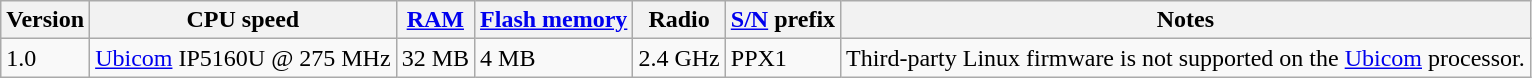<table class="wikitable">
<tr>
<th>Version</th>
<th>CPU speed</th>
<th><a href='#'>RAM</a></th>
<th><a href='#'>Flash memory</a></th>
<th>Radio</th>
<th><a href='#'>S/N</a> prefix</th>
<th>Notes</th>
</tr>
<tr>
<td>1.0</td>
<td><a href='#'>Ubicom</a> IP5160U @ 275 MHz</td>
<td>32 MB</td>
<td>4 MB</td>
<td>2.4 GHz</td>
<td>PPX1</td>
<td>Third-party Linux firmware is not supported on the <a href='#'>Ubicom</a> processor.</td>
</tr>
</table>
